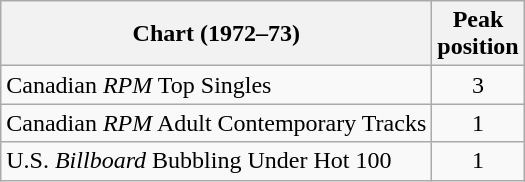<table class="wikitable">
<tr>
<th align="left">Chart (1972–73)</th>
<th align="center">Peak<br>position</th>
</tr>
<tr>
<td align="left">Canadian <em>RPM</em> Top Singles</td>
<td align="center">3</td>
</tr>
<tr>
<td align="left">Canadian <em>RPM</em> Adult Contemporary Tracks</td>
<td align="center">1</td>
</tr>
<tr>
<td align="left">U.S. <em>Billboard</em> Bubbling Under Hot 100</td>
<td align="center">1</td>
</tr>
</table>
